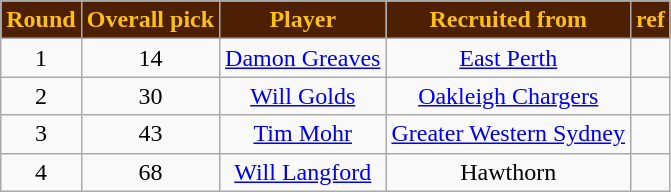<table class="wikitable" style="text-align:center">
<tr>
<th style="background:#4D2004; color:#FBBF15">Round</th>
<th style="background:#4D2004; color:#FBBF15">Overall pick</th>
<th style="background:#4D2004; color:#FBBF15">Player</th>
<th style="background:#4D2004; color:#FBBF15">Recruited from</th>
<th style="background:#4D2004; color:#FBBF15">ref</th>
</tr>
<tr>
<td>1</td>
<td>14</td>
<td><a href='#'>Damon Greaves</a></td>
<td><a href='#'>East Perth</a></td>
<td></td>
</tr>
<tr>
<td>2</td>
<td>30</td>
<td><a href='#'>Will Golds</a></td>
<td><a href='#'>Oakleigh Chargers</a></td>
<td></td>
</tr>
<tr>
<td>3</td>
<td>43</td>
<td><a href='#'>Tim Mohr</a></td>
<td><a href='#'>Greater Western Sydney</a></td>
<td></td>
</tr>
<tr>
<td>4</td>
<td>68</td>
<td><a href='#'>Will Langford</a> </td>
<td>Hawthorn</td>
<td></td>
</tr>
</table>
